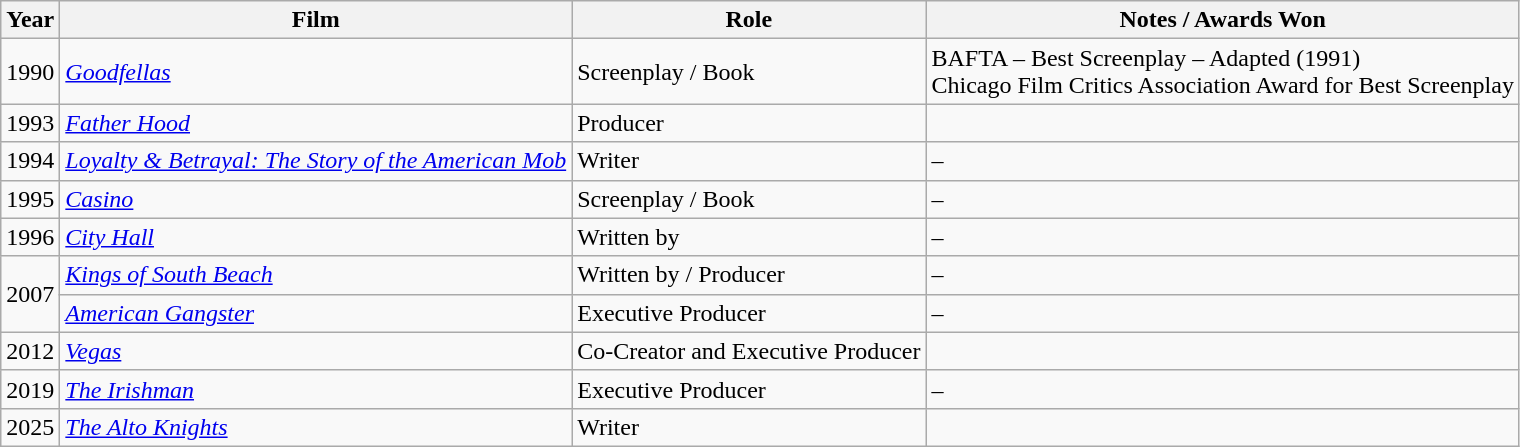<table class="sortable wikitable">
<tr>
<th>Year</th>
<th>Film</th>
<th>Role</th>
<th>Notes / Awards Won</th>
</tr>
<tr>
<td>1990</td>
<td><em><a href='#'>Goodfellas</a></em></td>
<td>Screenplay / Book</td>
<td>BAFTA – Best Screenplay – Adapted (1991)<br>Chicago Film Critics Association Award for Best Screenplay</td>
</tr>
<tr>
<td>1993</td>
<td><em><a href='#'>Father Hood</a></em></td>
<td>Producer</td>
<td></td>
</tr>
<tr>
<td>1994</td>
<td><em><a href='#'>Loyalty & Betrayal: The Story of the American Mob</a></em></td>
<td>Writer</td>
<td>–</td>
</tr>
<tr>
<td>1995</td>
<td><em><a href='#'>Casino</a></em></td>
<td>Screenplay / Book</td>
<td>–</td>
</tr>
<tr>
<td>1996</td>
<td><em><a href='#'>City Hall</a></em></td>
<td>Written by</td>
<td>–</td>
</tr>
<tr>
<td rowspan="2">2007</td>
<td><em><a href='#'>Kings of South Beach</a></em></td>
<td>Written by / Producer</td>
<td>–</td>
</tr>
<tr>
<td><em><a href='#'>American Gangster</a></em></td>
<td>Executive Producer</td>
<td>–</td>
</tr>
<tr>
<td>2012</td>
<td><em><a href='#'>Vegas</a></em></td>
<td>Co-Creator and Executive Producer</td>
<td></td>
</tr>
<tr>
<td>2019</td>
<td><em><a href='#'>The Irishman</a></em></td>
<td>Executive Producer</td>
<td>–</td>
</tr>
<tr>
<td>2025</td>
<td><em><a href='#'>The Alto Knights</a></em></td>
<td>Writer</td>
<td></td>
</tr>
</table>
